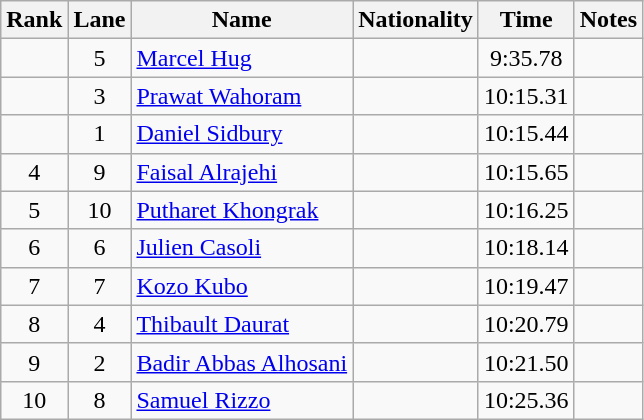<table class="wikitable sortable" style="text-align:center">
<tr>
<th>Rank</th>
<th>Lane</th>
<th>Name</th>
<th>Nationality</th>
<th>Time</th>
<th>Notes</th>
</tr>
<tr>
<td></td>
<td>5</td>
<td align=left><a href='#'>Marcel Hug</a></td>
<td align=left></td>
<td>9:35.78</td>
<td></td>
</tr>
<tr>
<td></td>
<td>3</td>
<td align=left><a href='#'>Prawat Wahoram</a></td>
<td align=left></td>
<td>10:15.31</td>
<td></td>
</tr>
<tr>
<td></td>
<td>1</td>
<td align=left><a href='#'>Daniel Sidbury</a></td>
<td align=left></td>
<td>10:15.44</td>
<td></td>
</tr>
<tr>
<td>4</td>
<td>9</td>
<td align=left><a href='#'>Faisal Alrajehi</a></td>
<td align=left></td>
<td>10:15.65</td>
<td></td>
</tr>
<tr>
<td>5</td>
<td>10</td>
<td align=left><a href='#'>Putharet Khongrak</a></td>
<td align=left></td>
<td>10:16.25</td>
<td></td>
</tr>
<tr>
<td>6</td>
<td>6</td>
<td align=left><a href='#'>Julien Casoli</a></td>
<td align=left></td>
<td>10:18.14</td>
<td></td>
</tr>
<tr>
<td>7</td>
<td>7</td>
<td align=left><a href='#'>Kozo Kubo</a></td>
<td align=left></td>
<td>10:19.47</td>
<td></td>
</tr>
<tr>
<td>8</td>
<td>4</td>
<td align=left><a href='#'>Thibault Daurat</a></td>
<td align=left></td>
<td>10:20.79</td>
<td></td>
</tr>
<tr>
<td>9</td>
<td>2</td>
<td align=left><a href='#'>Badir Abbas Alhosani</a></td>
<td align=left></td>
<td>10:21.50</td>
<td></td>
</tr>
<tr>
<td>10</td>
<td>8</td>
<td align=left><a href='#'>Samuel Rizzo</a></td>
<td align=left></td>
<td>10:25.36</td>
<td></td>
</tr>
</table>
